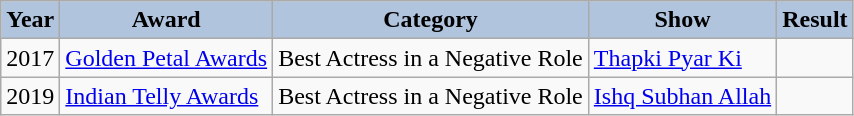<table class="wikitable sortable">
<tr>
<th style="background:#B0C4DE;">Year</th>
<th style="background:#B0C4DE;">Award</th>
<th style="background:#B0C4DE;">Category</th>
<th style="background:#B0C4DE;">Show</th>
<th style="background:#B0C4DE;">Result</th>
</tr>
<tr>
<td>2017</td>
<td><a href='#'>Golden Petal Awards</a></td>
<td>Best Actress in a Negative Role</td>
<td><a href='#'>Thapki Pyar Ki</a></td>
<td></td>
</tr>
<tr>
<td>2019</td>
<td><a href='#'>Indian Telly Awards</a></td>
<td>Best Actress in a Negative Role</td>
<td><a href='#'>Ishq Subhan Allah</a></td>
<td></td>
</tr>
</table>
